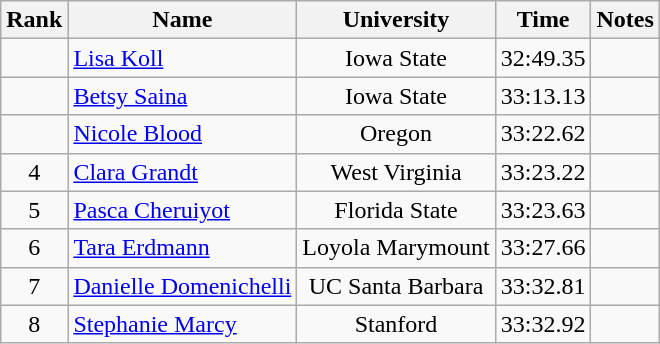<table class="wikitable sortable" style="text-align:center">
<tr>
<th>Rank</th>
<th>Name</th>
<th>University</th>
<th>Time</th>
<th>Notes</th>
</tr>
<tr>
<td></td>
<td align=left><a href='#'>Lisa Koll</a></td>
<td>Iowa State</td>
<td>32:49.35</td>
<td></td>
</tr>
<tr>
<td></td>
<td align=left><a href='#'>Betsy Saina</a> </td>
<td>Iowa State</td>
<td>33:13.13</td>
<td></td>
</tr>
<tr>
<td></td>
<td align=left><a href='#'>Nicole Blood</a></td>
<td>Oregon</td>
<td>33:22.62</td>
<td></td>
</tr>
<tr>
<td>4</td>
<td align=left><a href='#'>Clara Grandt</a></td>
<td>West Virginia</td>
<td>33:23.22</td>
<td></td>
</tr>
<tr>
<td>5</td>
<td align=left><a href='#'>Pasca Cheruiyot</a></td>
<td>Florida State</td>
<td>33:23.63</td>
<td></td>
</tr>
<tr>
<td>6</td>
<td align=left><a href='#'>Tara Erdmann</a></td>
<td>Loyola Marymount</td>
<td>33:27.66</td>
<td></td>
</tr>
<tr>
<td>7</td>
<td align=left><a href='#'>Danielle Domenichelli</a></td>
<td>UC Santa Barbara</td>
<td>33:32.81</td>
<td></td>
</tr>
<tr>
<td>8</td>
<td align=left><a href='#'>Stephanie Marcy</a></td>
<td>Stanford</td>
<td>33:32.92</td>
<td></td>
</tr>
</table>
